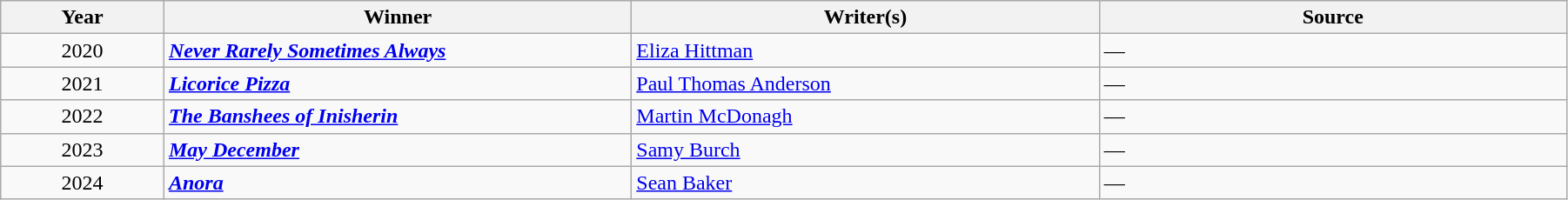<table class="wikitable" width="95%" cellpadding="5">
<tr>
<th width="100"><strong>Year</strong></th>
<th width="300"><strong>Winner</strong></th>
<th width="300"><strong>Writer(s)</strong></th>
<th width="300"><strong>Source</strong></th>
</tr>
<tr>
<td style="text-align:center;">2020</td>
<td><strong><em><a href='#'>Never Rarely Sometimes Always</a></em></strong></td>
<td><a href='#'>Eliza Hittman</a></td>
<td>—</td>
</tr>
<tr>
<td style="text-align:center;">2021</td>
<td><strong><em><a href='#'>Licorice Pizza</a></em></strong></td>
<td><a href='#'>Paul Thomas Anderson</a></td>
<td>—</td>
</tr>
<tr>
<td style="text-align:center;">2022</td>
<td><strong><em><a href='#'>The Banshees of Inisherin</a></em></strong></td>
<td><a href='#'>Martin McDonagh</a></td>
<td>—</td>
</tr>
<tr>
<td style="text-align:center;">2023</td>
<td><strong><em><a href='#'>May December</a></em></strong></td>
<td><a href='#'>Samy Burch</a></td>
<td>—</td>
</tr>
<tr>
<td style="text-align:center;">2024</td>
<td><strong><em><a href='#'>Anora</a></em></strong></td>
<td><a href='#'>Sean Baker</a></td>
<td>—</td>
</tr>
</table>
